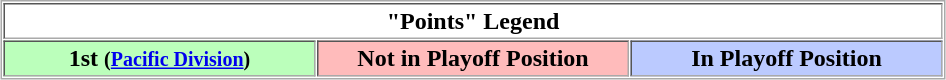<table align="center" border="1" cellpadding="2" cellspacing="1" style="border:1px solid #aaa">
<tr>
<th colspan="4">"Points" Legend</th>
</tr>
<tr>
<th bgcolor="bbffbb" width="202px">1st <small>(<a href='#'>Pacific Division</a>)</small></th>
<th bgcolor="ffbbbb" width="202x">Not in Playoff Position</th>
<th bgcolor="bbcaff" width="202px">In Playoff Position</th>
</tr>
</table>
